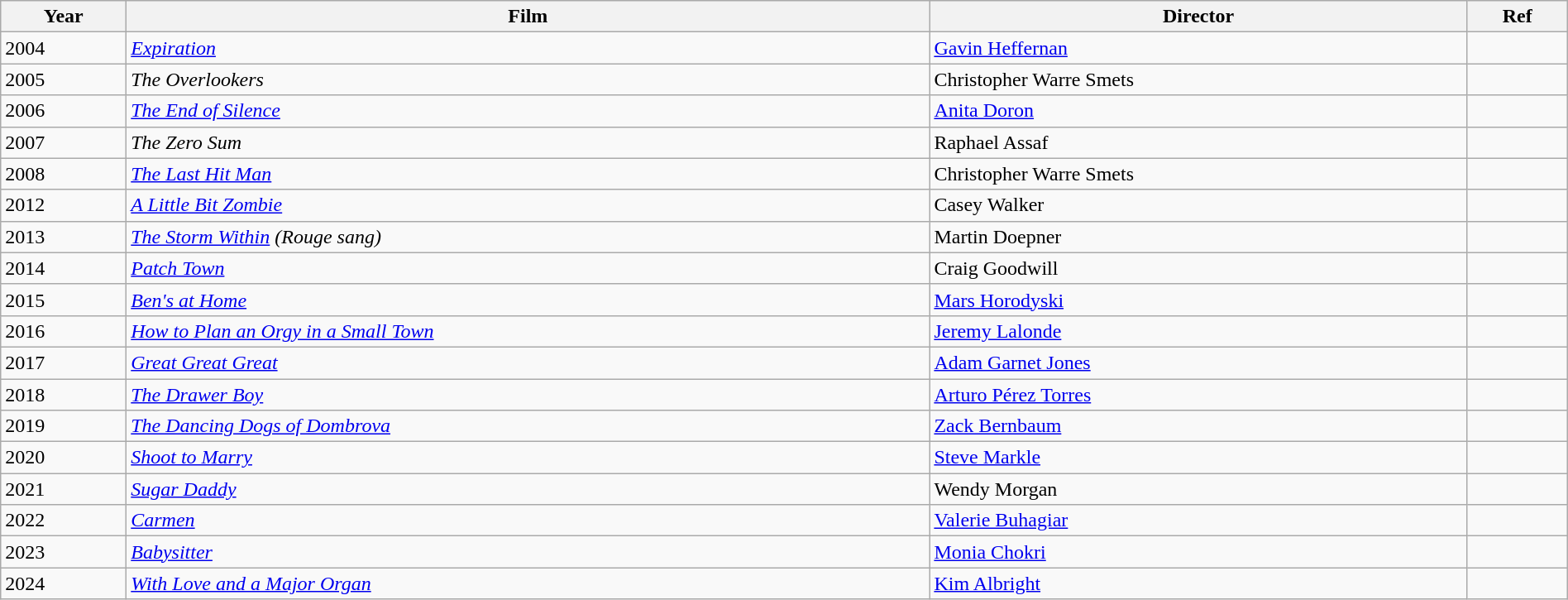<table class="wikitable sortable"  width=100%>
<tr>
<th>Year</th>
<th>Film</th>
<th>Director</th>
<th>Ref</th>
</tr>
<tr>
<td>2004</td>
<td><em><a href='#'>Expiration</a></em></td>
<td><a href='#'>Gavin Heffernan</a></td>
<td></td>
</tr>
<tr>
<td>2005</td>
<td><em>The Overlookers</em></td>
<td>Christopher Warre Smets</td>
<td></td>
</tr>
<tr>
<td>2006</td>
<td><em><a href='#'>The End of Silence</a></em></td>
<td><a href='#'>Anita Doron</a></td>
<td></td>
</tr>
<tr>
<td>2007</td>
<td><em>The Zero Sum</em></td>
<td>Raphael Assaf</td>
<td></td>
</tr>
<tr>
<td>2008</td>
<td><em><a href='#'>The Last Hit Man</a></em></td>
<td>Christopher Warre Smets</td>
<td></td>
</tr>
<tr>
<td>2012</td>
<td><em><a href='#'>A Little Bit Zombie</a></em></td>
<td>Casey Walker</td>
<td></td>
</tr>
<tr>
<td>2013</td>
<td><em><a href='#'>The Storm Within</a> (Rouge sang)</em></td>
<td>Martin Doepner</td>
<td></td>
</tr>
<tr>
<td>2014</td>
<td><em><a href='#'>Patch Town</a></em></td>
<td>Craig Goodwill</td>
<td></td>
</tr>
<tr>
<td>2015</td>
<td><em><a href='#'>Ben's at Home</a></em></td>
<td><a href='#'>Mars Horodyski</a></td>
<td></td>
</tr>
<tr>
<td>2016</td>
<td><em><a href='#'>How to Plan an Orgy in a Small Town</a></em></td>
<td><a href='#'>Jeremy Lalonde</a></td>
<td></td>
</tr>
<tr>
<td>2017</td>
<td><em><a href='#'>Great Great Great</a></em></td>
<td><a href='#'>Adam Garnet Jones</a></td>
<td></td>
</tr>
<tr>
<td>2018</td>
<td><em><a href='#'>The Drawer Boy</a></em></td>
<td><a href='#'>Arturo Pérez Torres</a></td>
<td></td>
</tr>
<tr>
<td>2019</td>
<td><em><a href='#'>The Dancing Dogs of Dombrova</a></em></td>
<td><a href='#'>Zack Bernbaum</a></td>
<td></td>
</tr>
<tr>
<td>2020</td>
<td><em><a href='#'>Shoot to Marry</a></em></td>
<td><a href='#'>Steve Markle</a></td>
<td></td>
</tr>
<tr>
<td>2021</td>
<td><em><a href='#'>Sugar Daddy</a></em></td>
<td>Wendy Morgan</td>
<td></td>
</tr>
<tr>
<td>2022</td>
<td><em><a href='#'>Carmen</a></em></td>
<td><a href='#'>Valerie Buhagiar</a></td>
<td></td>
</tr>
<tr>
<td>2023</td>
<td><em><a href='#'>Babysitter</a></em></td>
<td><a href='#'>Monia Chokri</a></td>
<td></td>
</tr>
<tr>
<td>2024</td>
<td><em><a href='#'>With Love and a Major Organ</a></em></td>
<td><a href='#'>Kim Albright</a></td>
<td></td>
</tr>
</table>
